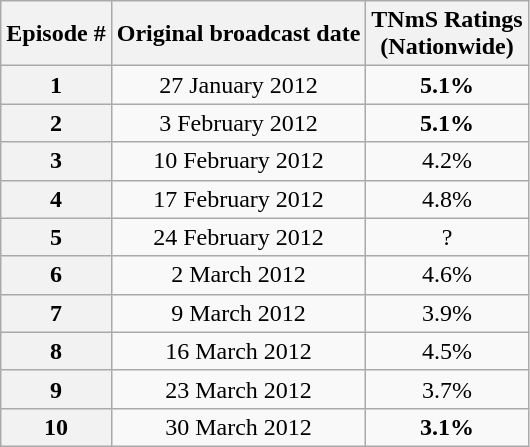<table class=wikitable style="text-align:center">
<tr>
<th>Episode #</th>
<th>Original broadcast date</th>
<th>TNmS Ratings<br>(Nationwide)</th>
</tr>
<tr>
<th>1</th>
<td>27 January 2012</td>
<td><span><strong>5.1%</strong></span></td>
</tr>
<tr>
<th>2</th>
<td>3 February 2012</td>
<td><span><strong>5.1%</strong></span></td>
</tr>
<tr>
<th>3</th>
<td>10 February 2012</td>
<td>4.2%</td>
</tr>
<tr>
<th>4</th>
<td>17 February 2012</td>
<td>4.8%</td>
</tr>
<tr>
<th>5</th>
<td>24 February 2012</td>
<td>?</td>
</tr>
<tr>
<th>6</th>
<td>2 March 2012</td>
<td>4.6%</td>
</tr>
<tr>
<th>7</th>
<td>9 March 2012</td>
<td>3.9%</td>
</tr>
<tr>
<th>8</th>
<td>16 March 2012</td>
<td>4.5%</td>
</tr>
<tr>
<th>9</th>
<td>23 March 2012</td>
<td>3.7%</td>
</tr>
<tr>
<th>10</th>
<td>30 March 2012</td>
<td><span><strong>3.1%</strong></span></td>
</tr>
</table>
